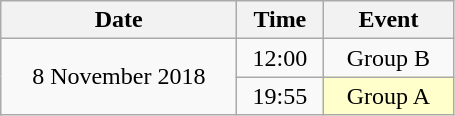<table class = "wikitable" style="text-align:center;">
<tr>
<th width=150>Date</th>
<th width=50>Time</th>
<th width=80>Event</th>
</tr>
<tr>
<td rowspan=2>8 November 2018</td>
<td>12:00</td>
<td>Group B</td>
</tr>
<tr>
<td>19:55</td>
<td bgcolor=ffffcc>Group A</td>
</tr>
</table>
